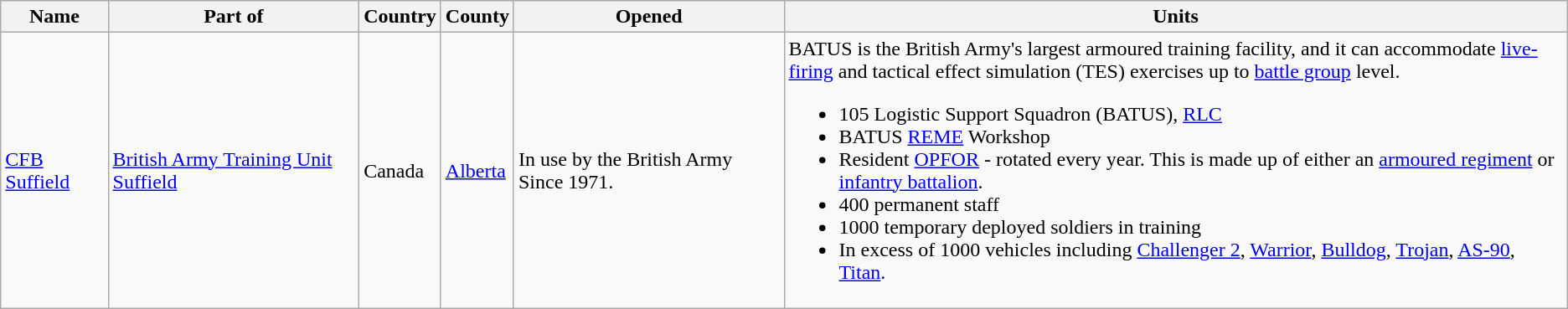<table class="wikitable sortable" border="1">
<tr>
<th style="width="15%">Name</th>
<th style="width="15%">Part of</th>
<th style="width="4%">Country</th>
<th style="width="10%">County</th>
<th style="width="5%">Opened</th>
<th style="class="unsortable" width="50%">Units</th>
</tr>
<tr>
<td><a href='#'>CFB Suffield</a></td>
<td><a href='#'>British Army Training Unit Suffield</a></td>
<td>Canada</td>
<td><a href='#'>Alberta</a></td>
<td>In use by the British Army Since 1971.</td>
<td>BATUS is the British Army's largest armoured training facility, and it can accommodate <a href='#'>live-firing</a> and tactical effect simulation (TES) exercises up to <a href='#'>battle group</a> level.<br><ul><li>105 Logistic Support Squadron (BATUS), <a href='#'>RLC</a></li><li>BATUS <a href='#'>REME</a> Workshop</li><li>Resident <a href='#'>OPFOR</a> - rotated every year. This is made up of either an <a href='#'>armoured regiment</a> or <a href='#'>infantry battalion</a>.</li><li>400 permanent staff</li><li>1000 temporary deployed soldiers in training</li><li>In excess of 1000 vehicles including <a href='#'>Challenger 2</a>, <a href='#'>Warrior</a>, <a href='#'>Bulldog</a>, <a href='#'>Trojan</a>, <a href='#'>AS-90</a>, <a href='#'>Titan</a>.</li></ul></td>
</tr>
</table>
